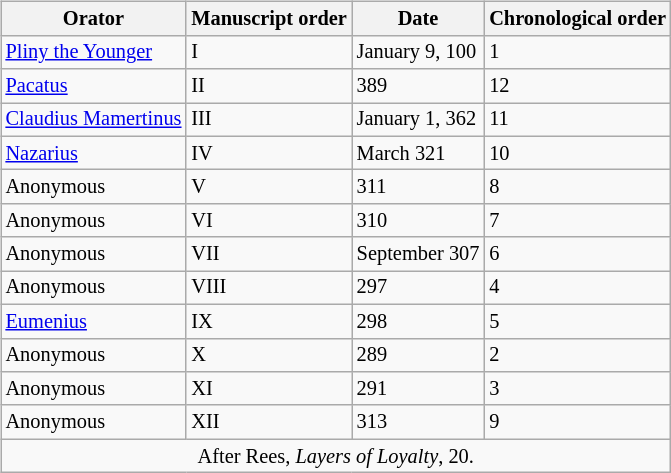<table class="wikitable" style="float: right; margin-left: 2em; margin-right: 1em; margin: 2em 1em 1em 0; font-size: 85%;">
<tr>
<th>Orator</th>
<th>Manuscript order</th>
<th>Date</th>
<th>Chronological order</th>
</tr>
<tr>
<td><a href='#'>Pliny the Younger</a></td>
<td>I</td>
<td>January 9, 100</td>
<td>1</td>
</tr>
<tr>
<td><a href='#'>Pacatus</a></td>
<td>II</td>
<td>389</td>
<td>12</td>
</tr>
<tr>
<td><a href='#'>Claudius Mamertinus</a></td>
<td>III</td>
<td>January 1, 362</td>
<td>11</td>
</tr>
<tr>
<td><a href='#'>Nazarius</a></td>
<td>IV</td>
<td>March 321</td>
<td>10</td>
</tr>
<tr>
<td>Anonymous</td>
<td>V</td>
<td>311</td>
<td>8</td>
</tr>
<tr>
<td>Anonymous</td>
<td>VI</td>
<td>310</td>
<td>7</td>
</tr>
<tr>
<td>Anonymous</td>
<td>VII</td>
<td>September 307</td>
<td>6</td>
</tr>
<tr>
<td>Anonymous</td>
<td>VIII</td>
<td>297</td>
<td>4</td>
</tr>
<tr>
<td><a href='#'>Eumenius</a></td>
<td>IX</td>
<td>298</td>
<td>5</td>
</tr>
<tr>
<td>Anonymous</td>
<td>X</td>
<td>289</td>
<td>2</td>
</tr>
<tr>
<td>Anonymous</td>
<td>XI</td>
<td>291</td>
<td>3</td>
</tr>
<tr>
<td>Anonymous</td>
<td>XII</td>
<td>313</td>
<td>9</td>
</tr>
<tr>
<td colspan = "4" align="center">After Rees, <em>Layers of Loyalty</em>, 20.</td>
</tr>
</table>
